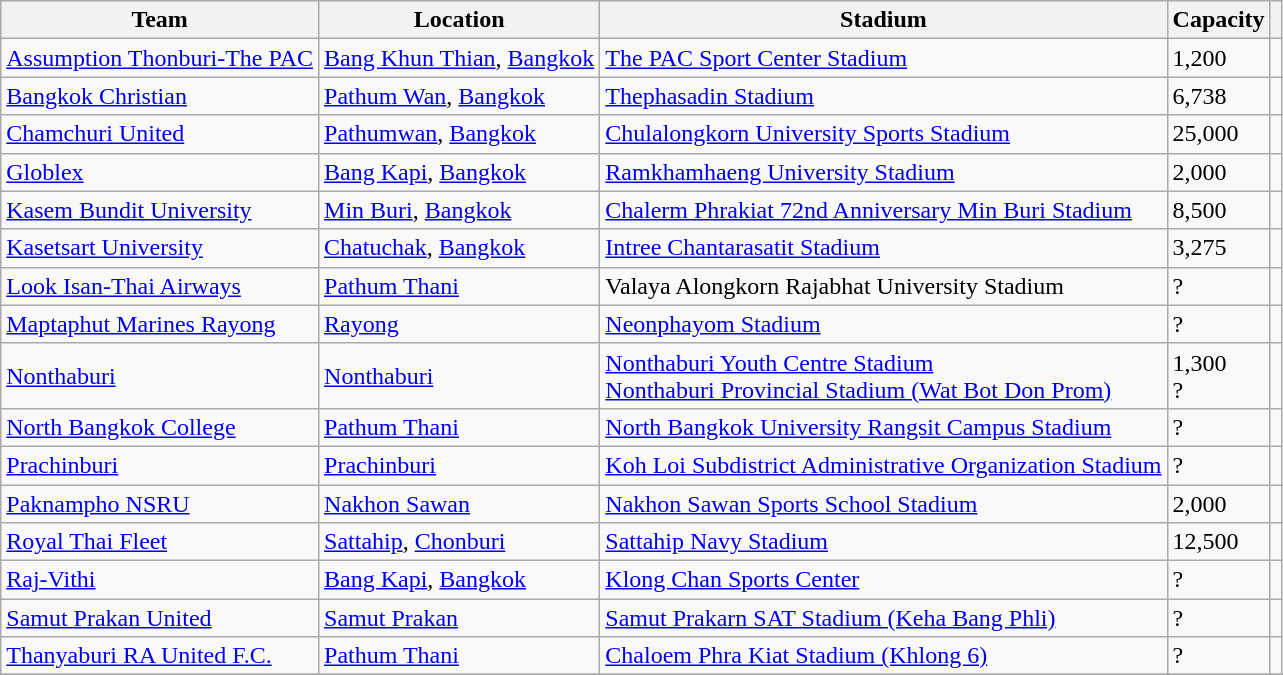<table class="wikitable sortable">
<tr>
<th>Team</th>
<th>Location</th>
<th>Stadium</th>
<th>Capacity</th>
<th class="unsortable"></th>
</tr>
<tr>
<td><a href='#'>Assumption Thonburi-The PAC</a></td>
<td><a href='#'>Bang Khun Thian</a>, <a href='#'>Bangkok</a></td>
<td><a href='#'>The PAC Sport Center Stadium</a></td>
<td>1,200</td>
<td></td>
</tr>
<tr>
<td><a href='#'>Bangkok Christian</a></td>
<td><a href='#'>Pathum Wan</a>, <a href='#'>Bangkok</a></td>
<td><a href='#'>Thephasadin Stadium</a></td>
<td>6,738</td>
<td></td>
</tr>
<tr>
<td><a href='#'>Chamchuri United</a></td>
<td><a href='#'>Pathumwan</a>, <a href='#'>Bangkok</a></td>
<td><a href='#'>Chulalongkorn University Sports Stadium</a></td>
<td>25,000</td>
<td></td>
</tr>
<tr>
<td><a href='#'>Globlex</a></td>
<td><a href='#'>Bang Kapi</a>, <a href='#'>Bangkok</a></td>
<td><a href='#'>Ramkhamhaeng University Stadium</a></td>
<td>2,000</td>
<td></td>
</tr>
<tr>
<td><a href='#'>Kasem Bundit University</a></td>
<td><a href='#'>Min Buri</a>, <a href='#'>Bangkok</a></td>
<td><a href='#'>Chalerm Phrakiat 72nd Anniversary Min Buri Stadium</a></td>
<td>8,500</td>
<td></td>
</tr>
<tr>
<td><a href='#'>Kasetsart University</a></td>
<td><a href='#'>Chatuchak</a>, <a href='#'>Bangkok</a></td>
<td><a href='#'>Intree Chantarasatit Stadium</a></td>
<td>3,275</td>
<td></td>
</tr>
<tr>
<td><a href='#'>Look Isan-Thai Airways</a></td>
<td><a href='#'>Pathum Thani</a></td>
<td>Valaya Alongkorn Rajabhat University Stadium</td>
<td>?</td>
<td></td>
</tr>
<tr>
<td><a href='#'>Maptaphut Marines Rayong</a></td>
<td><a href='#'>Rayong</a></td>
<td><a href='#'>Neonphayom Stadium</a></td>
<td>?</td>
<td></td>
</tr>
<tr>
<td><a href='#'>Nonthaburi</a></td>
<td><a href='#'>Nonthaburi</a></td>
<td><a href='#'>Nonthaburi Youth Centre Stadium</a><br><a href='#'>Nonthaburi Provincial Stadium (Wat Bot Don Prom)</a></td>
<td>1,300<br>?</td>
<td><br> </td>
</tr>
<tr>
<td><a href='#'>North Bangkok College</a></td>
<td><a href='#'>Pathum Thani</a></td>
<td><a href='#'>North Bangkok University Rangsit Campus Stadium</a></td>
<td>?</td>
<td></td>
</tr>
<tr>
<td><a href='#'>Prachinburi</a></td>
<td><a href='#'>Prachinburi</a></td>
<td><a href='#'>Koh Loi Subdistrict Administrative Organization Stadium</a></td>
<td>?</td>
<td></td>
</tr>
<tr>
<td><a href='#'>Paknampho NSRU</a></td>
<td><a href='#'>Nakhon Sawan</a></td>
<td><a href='#'>Nakhon Sawan Sports School Stadium</a></td>
<td>2,000</td>
<td></td>
</tr>
<tr>
<td><a href='#'>Royal Thai Fleet</a></td>
<td><a href='#'>Sattahip</a>, <a href='#'>Chonburi</a></td>
<td><a href='#'>Sattahip Navy Stadium</a></td>
<td>12,500</td>
<td></td>
</tr>
<tr>
<td><a href='#'>Raj-Vithi</a></td>
<td><a href='#'>Bang Kapi</a>, <a href='#'>Bangkok</a></td>
<td><a href='#'>Klong Chan Sports Center</a></td>
<td>?</td>
<td></td>
</tr>
<tr>
<td><a href='#'>Samut Prakan United</a></td>
<td><a href='#'>Samut Prakan</a></td>
<td><a href='#'>Samut Prakarn SAT Stadium (Keha Bang Phli)</a></td>
<td>?</td>
<td></td>
</tr>
<tr>
<td><a href='#'>Thanyaburi RA United F.C.</a></td>
<td><a href='#'>Pathum Thani</a></td>
<td><a href='#'>Chaloem Phra Kiat Stadium (Khlong 6)</a></td>
<td>?</td>
<td></td>
</tr>
<tr>
</tr>
</table>
